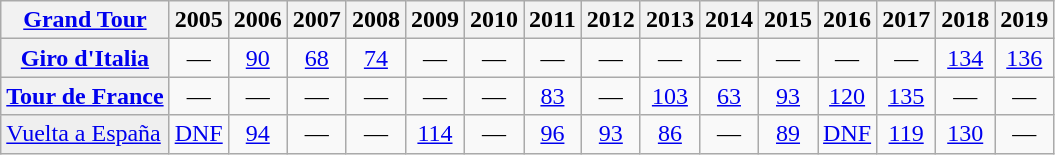<table class="wikitable plainrowheaders">
<tr>
<th scope="col"><a href='#'>Grand Tour</a></th>
<th scope="col">2005</th>
<th scope="col">2006</th>
<th scope="col">2007</th>
<th scope="col">2008</th>
<th scope="col">2009</th>
<th scope="col">2010</th>
<th scope="col">2011</th>
<th scope="col">2012</th>
<th scope="col">2013</th>
<th scope="col">2014</th>
<th scope="col">2015</th>
<th scope="col">2016</th>
<th scope="col">2017</th>
<th scope="col">2018</th>
<th scope="col">2019</th>
</tr>
<tr style="text-align:center;">
<th scope="row"> <a href='#'>Giro d'Italia</a></th>
<td>—</td>
<td><a href='#'>90</a></td>
<td><a href='#'>68</a></td>
<td><a href='#'>74</a></td>
<td>—</td>
<td>—</td>
<td>—</td>
<td>—</td>
<td>—</td>
<td>—</td>
<td>—</td>
<td>—</td>
<td>—</td>
<td><a href='#'>134</a></td>
<td><a href='#'>136</a></td>
</tr>
<tr style="text-align:center;">
<th scope="row"> <a href='#'>Tour de France</a></th>
<td>—</td>
<td>—</td>
<td>—</td>
<td>—</td>
<td>—</td>
<td>—</td>
<td><a href='#'>83</a></td>
<td>—</td>
<td><a href='#'>103</a></td>
<td><a href='#'>63</a></td>
<td><a href='#'>93</a></td>
<td><a href='#'>120</a></td>
<td><a href='#'>135</a></td>
<td>—</td>
<td>—</td>
</tr>
<tr style="text-align:center;">
<td style="text-align:left; background:#efefef;"> <a href='#'>Vuelta a España</a></td>
<td><a href='#'>DNF</a></td>
<td><a href='#'>94</a></td>
<td>—</td>
<td>—</td>
<td><a href='#'>114</a></td>
<td>—</td>
<td><a href='#'>96</a></td>
<td><a href='#'>93</a></td>
<td><a href='#'>86</a></td>
<td>—</td>
<td><a href='#'>89</a></td>
<td><a href='#'>DNF</a></td>
<td><a href='#'>119</a></td>
<td><a href='#'>130</a></td>
<td>—</td>
</tr>
</table>
